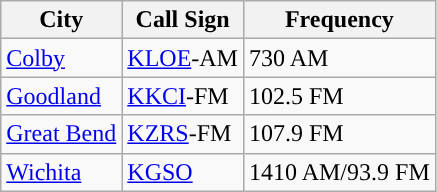<table class="wikitable">
<tr>
<th>City</th>
<th>Call Sign</th>
<th>Frequency</th>
</tr>
<tr>
<td><a href='#'>Colby</a></td>
<td><a href='#'>KLOE</a>-AM</td>
<td>730 AM</td>
</tr>
<tr>
<td><a href='#'>Goodland</a></td>
<td><a href='#'>KKCI</a>-FM</td>
<td>102.5 FM</td>
</tr>
<tr>
<td><a href='#'>Great Bend</a></td>
<td><a href='#'>KZRS</a>-FM</td>
<td>107.9 FM</td>
</tr>
<tr>
<td><a href='#'>Wichita</a></td>
<td><a href='#'>KGSO</a></td>
<td>1410 AM/93.9 FM</td>
</tr>
</table>
